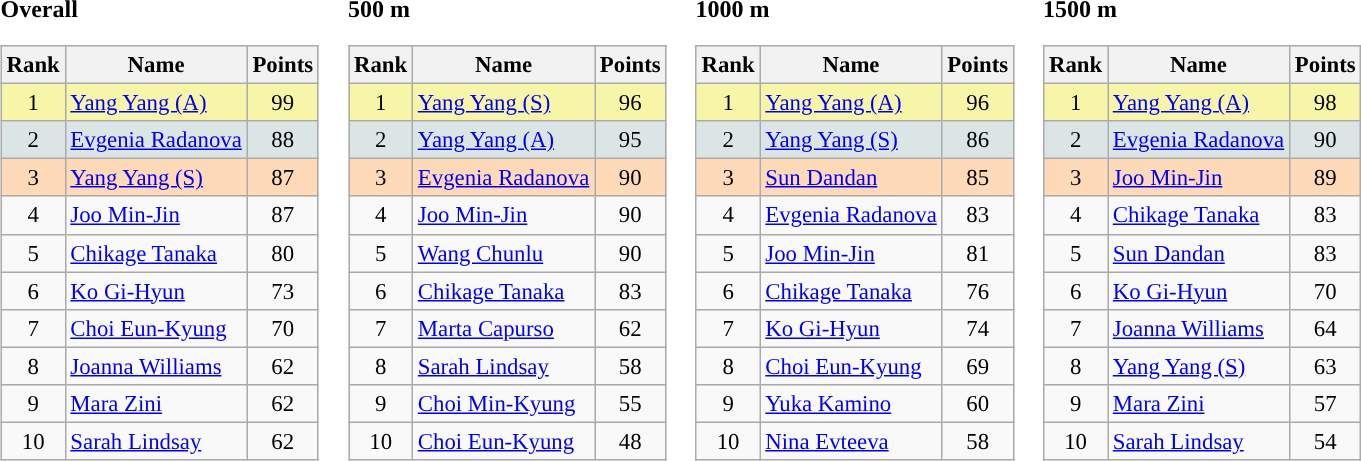<table>
<tr valign="top">
<td><br><strong>Overall</strong><br><table class="wikitable" style="font-size:95%; text-align: center">
<tr style="background:#dcdcdc;">
<th>Rank</th>
<th>Name</th>
<th>Points</th>
</tr>
<tr bgcolor="#F7F6A8" |>
<td>1</td>
<td align="left"> <a href='#'>Yang Yang (A)</a></td>
<td>99</td>
</tr>
<tr bgcolor="#DCE5E5">
<td>2</td>
<td align="left"> <a href='#'>Evgenia Radanova</a></td>
<td>88</td>
</tr>
<tr bgcolor="#FFDAB9">
<td>3</td>
<td align="left"> <a href='#'>Yang Yang (S)</a></td>
<td>87</td>
</tr>
<tr>
<td>4</td>
<td align="left"> <a href='#'>Joo Min-Jin</a></td>
<td>87</td>
</tr>
<tr>
<td>5</td>
<td align="left"> <a href='#'>Chikage Tanaka</a></td>
<td>80</td>
</tr>
<tr>
<td>6</td>
<td align="left"> <a href='#'>Ko Gi-Hyun</a></td>
<td>73</td>
</tr>
<tr>
<td>7</td>
<td align="left"> <a href='#'>Choi Eun-Kyung</a></td>
<td>70</td>
</tr>
<tr>
<td>8</td>
<td align="left"> <a href='#'>Joanna Williams</a></td>
<td>62</td>
</tr>
<tr>
<td>9</td>
<td align="left"> <a href='#'>Mara Zini</a></td>
<td>62</td>
</tr>
<tr>
<td>10</td>
<td align="left"> <a href='#'>Sarah Lindsay</a></td>
<td>62</td>
</tr>
</table>
</td>
<td><br><strong>500 m</strong><br><table class="wikitable" style="font-size:95%; text-align: center">
<tr style="background:#dcdcdc;">
<th>Rank</th>
<th>Name</th>
<th>Points</th>
</tr>
<tr bgcolor="#F7F6A8" |>
<td>1</td>
<td align="left"> <a href='#'>Yang Yang (S)</a></td>
<td>96</td>
</tr>
<tr bgcolor="#DCE5E5">
<td>2</td>
<td align="left"> <a href='#'>Yang Yang (A)</a></td>
<td>95</td>
</tr>
<tr bgcolor="#FFDAB9">
<td>3</td>
<td align="left"> <a href='#'>Evgenia Radanova</a></td>
<td>90</td>
</tr>
<tr>
<td>4</td>
<td align="left"> <a href='#'>Joo Min-Jin</a></td>
<td>90</td>
</tr>
<tr>
<td>5</td>
<td align="left"> <a href='#'>Wang Chunlu</a></td>
<td>90</td>
</tr>
<tr>
<td>6</td>
<td align="left"> <a href='#'>Chikage Tanaka</a></td>
<td>83</td>
</tr>
<tr>
<td>7</td>
<td align="left"> <a href='#'>Marta Capurso</a></td>
<td>62</td>
</tr>
<tr>
<td>8</td>
<td align="left"> <a href='#'>Sarah Lindsay</a></td>
<td>58</td>
</tr>
<tr>
<td>9</td>
<td align="left"> <a href='#'>Choi Min-Kyung</a></td>
<td>55</td>
</tr>
<tr>
<td>10</td>
<td align="left"> <a href='#'>Choi Eun-Kyung</a></td>
<td>48</td>
</tr>
</table>
</td>
<td><br><strong>1000 m </strong><br><table class="wikitable" style="font-size:95%; text-align: center">
<tr style="background:#dcdcdc;">
<th>Rank</th>
<th>Name</th>
<th>Points</th>
</tr>
<tr bgcolor="#F7F6A8" |>
<td>1</td>
<td align="left"> <a href='#'>Yang Yang (A)</a></td>
<td>96</td>
</tr>
<tr bgcolor="#DCE5E5">
<td>2</td>
<td align="left"> <a href='#'>Yang Yang (S)</a></td>
<td>86</td>
</tr>
<tr bgcolor="#FFDAB9">
<td>3</td>
<td align="left"> <a href='#'>Sun Dandan</a></td>
<td>85</td>
</tr>
<tr>
<td>4</td>
<td align="left"> <a href='#'>Evgenia Radanova</a></td>
<td>83</td>
</tr>
<tr>
<td>5</td>
<td align="left"> <a href='#'>Joo Min-Jin</a></td>
<td>81</td>
</tr>
<tr>
<td>6</td>
<td align="left"> <a href='#'>Chikage Tanaka</a></td>
<td>76</td>
</tr>
<tr>
<td>7</td>
<td align="left"> <a href='#'>Ko Gi-Hyun</a></td>
<td>74</td>
</tr>
<tr>
<td>8</td>
<td align="left"> <a href='#'>Choi Eun-Kyung</a></td>
<td>69</td>
</tr>
<tr>
<td>9</td>
<td align="left"> <a href='#'>Yuka Kamino</a></td>
<td>60</td>
</tr>
<tr>
<td>10</td>
<td align="left"> <a href='#'>Nina Evteeva</a></td>
<td>58</td>
</tr>
</table>
</td>
<td><br><strong>1500 m </strong><br><table class="wikitable" style="font-size:95%; text-align: center">
<tr style="background:#dcdcdc;">
<th>Rank</th>
<th>Name</th>
<th>Points</th>
</tr>
<tr bgcolor="#F7F6A8" |>
<td>1</td>
<td align="left"> <a href='#'>Yang Yang (A)</a></td>
<td>98</td>
</tr>
<tr bgcolor="#DCE5E5">
<td>2</td>
<td align="left"> <a href='#'>Evgenia Radanova</a></td>
<td>90</td>
</tr>
<tr bgcolor="#FFDAB9">
<td>3</td>
<td align="left"> <a href='#'>Joo Min-Jin</a></td>
<td>89</td>
</tr>
<tr>
<td>4</td>
<td align="left"> <a href='#'>Chikage Tanaka</a></td>
<td>83</td>
</tr>
<tr>
<td>5</td>
<td align="left"> <a href='#'>Sun Dandan</a></td>
<td>83</td>
</tr>
<tr>
<td>6</td>
<td align="left"> <a href='#'>Ko Gi-Hyun</a></td>
<td>70</td>
</tr>
<tr>
<td>7</td>
<td align="left"> <a href='#'>Joanna Williams</a></td>
<td>64</td>
</tr>
<tr>
<td>8</td>
<td align="left"> <a href='#'>Yang Yang (S)</a></td>
<td>63</td>
</tr>
<tr>
<td>9</td>
<td align="left"> <a href='#'>Mara Zini</a></td>
<td>57</td>
</tr>
<tr>
<td>10</td>
<td align="left"> <a href='#'>Sarah Lindsay</a></td>
<td>54</td>
</tr>
</table>
</td>
</tr>
</table>
